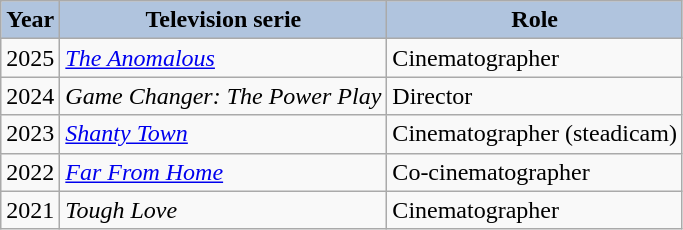<table class="wikitable">
<tr>
<th style="background:#B0C4DE;">Year</th>
<th style="background:#B0C4DE;">Television serie</th>
<th style="background:#B0C4DE;">Role</th>
</tr>
<tr>
<td>2025</td>
<td><em><a href='#'>The Anomalous</a></em></td>
<td>Cinematographer</td>
</tr>
<tr>
<td>2024</td>
<td><em>Game Changer: The Power Play</em></td>
<td>Director</td>
</tr>
<tr>
<td>2023</td>
<td><em><a href='#'>Shanty Town</a></em></td>
<td>Cinematographer (steadicam)</td>
</tr>
<tr>
<td>2022</td>
<td><em><a href='#'>Far From Home</a></em></td>
<td>Co-cinematographer</td>
</tr>
<tr>
<td>2021</td>
<td><em>Tough Love</em></td>
<td>Cinematographer</td>
</tr>
</table>
